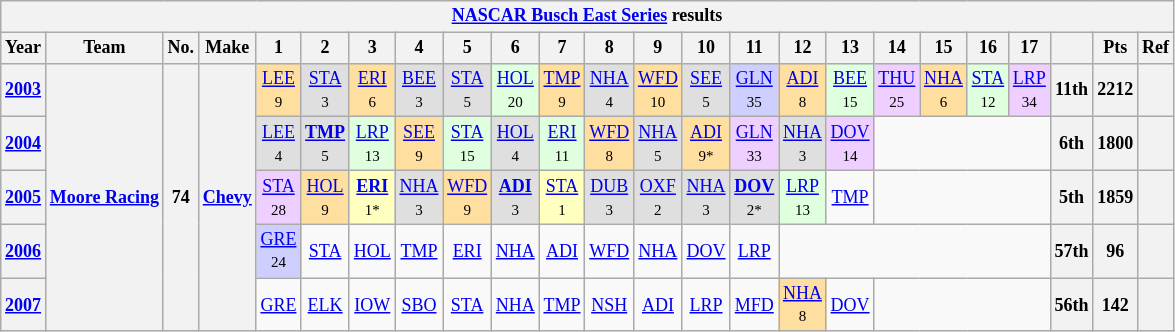<table class="wikitable" style="text-align:center; font-size:75%">
<tr>
<th colspan=31><a href='#'>NASCAR Busch East Series</a> results</th>
</tr>
<tr>
<th>Year</th>
<th>Team</th>
<th>No.</th>
<th>Make</th>
<th>1</th>
<th>2</th>
<th>3</th>
<th>4</th>
<th>5</th>
<th>6</th>
<th>7</th>
<th>8</th>
<th>9</th>
<th>10</th>
<th>11</th>
<th>12</th>
<th>13</th>
<th>14</th>
<th>15</th>
<th>16</th>
<th>17</th>
<th></th>
<th>Pts</th>
<th>Ref</th>
</tr>
<tr>
<th><a href='#'>2003</a></th>
<th rowspan=5><a href='#'>Moore Racing</a></th>
<th rowspan=5>74</th>
<th rowspan=5><a href='#'>Chevy</a></th>
<td style="background:#FFDF9F;"><a href='#'>LEE</a> <br><small>9</small></td>
<td style="background:#DFDFDF;"><a href='#'>STA</a> <br><small>3</small></td>
<td style="background:#FFDF9F;"><a href='#'>ERI</a> <br><small>6</small></td>
<td style="background:#DFDFDF;"><a href='#'>BEE</a> <br><small>3</small></td>
<td style="background:#DFDFDF;"><a href='#'>STA</a> <br><small>5</small></td>
<td style="background:#DFFFDF;"><a href='#'>HOL</a> <br><small>20</small></td>
<td style="background:#FFDF9F;"><a href='#'>TMP</a> <br><small>9</small></td>
<td style="background:#DFDFDF;"><a href='#'>NHA</a> <br><small>4</small></td>
<td style="background:#FFDF9F;"><a href='#'>WFD</a> <br><small>10</small></td>
<td style="background:#DFDFDF;"><a href='#'>SEE</a> <br><small>5</small></td>
<td style="background:#CFCFFF;"><a href='#'>GLN</a> <br><small>35</small></td>
<td style="background:#FFDF9F;"><a href='#'>ADI</a> <br><small>8</small></td>
<td style="background:#DFFFDF;"><a href='#'>BEE</a> <br><small>15</small></td>
<td style="background:#EFCFFF;"><a href='#'>THU</a> <br><small>25</small></td>
<td style="background:#FFDF9F;"><a href='#'>NHA</a> <br><small>6</small></td>
<td style="background:#DFFFDF;"><a href='#'>STA</a> <br><small>12</small></td>
<td style="background:#EFCFFF;"><a href='#'>LRP</a> <br><small>34</small></td>
<th>11th</th>
<th>2212</th>
<th></th>
</tr>
<tr>
<th><a href='#'>2004</a></th>
<td style="background:#DFDFDF;"><a href='#'>LEE</a> <br><small>4</small></td>
<td style="background:#DFDFDF;"><strong><a href='#'>TMP</a></strong> <br><small>5</small></td>
<td style="background:#DFFFDF;"><a href='#'>LRP</a> <br><small>13</small></td>
<td style="background:#FFDF9F;"><a href='#'>SEE</a> <br><small>9</small></td>
<td style="background:#DFFFDF;"><a href='#'>STA</a> <br><small>15</small></td>
<td style="background:#DFDFDF;"><a href='#'>HOL</a> <br><small>4</small></td>
<td style="background:#DFFFDF;"><a href='#'>ERI</a> <br><small>11</small></td>
<td style="background:#FFDF9F;"><a href='#'>WFD</a> <br><small>8</small></td>
<td style="background:#DFDFDF;"><a href='#'>NHA</a> <br><small>5</small></td>
<td style="background:#FFDF9F;"><a href='#'>ADI</a> <br><small>9*</small></td>
<td style="background:#EFCFFF;"><a href='#'>GLN</a> <br><small>33</small></td>
<td style="background:#DFDFDF;"><a href='#'>NHA</a> <br><small>3</small></td>
<td style="background:#EFCFFF;"><a href='#'>DOV</a> <br><small>14</small></td>
<td colspan=4></td>
<th>6th</th>
<th>1800</th>
<th></th>
</tr>
<tr>
<th><a href='#'>2005</a></th>
<td style="background:#EFCFFF;"><a href='#'>STA</a> <br><small>28</small></td>
<td style="background:#FFDF9F;"><a href='#'>HOL</a> <br><small>9</small></td>
<td style="background:#FFFFBF;"><strong><a href='#'>ERI</a></strong> <br><small>1*</small></td>
<td style="background:#DFDFDF;"><a href='#'>NHA</a> <br><small>3</small></td>
<td style="background:#FFDF9F;"><a href='#'>WFD</a> <br><small>9</small></td>
<td style="background:#DFDFDF;"><strong><a href='#'>ADI</a></strong> <br><small>3</small></td>
<td style="background:#FFFFBF;"><a href='#'>STA</a> <br><small>1</small></td>
<td style="background:#DFDFDF;"><a href='#'>DUB</a> <br><small>3</small></td>
<td style="background:#DFDFDF;"><a href='#'>OXF</a> <br><small>2</small></td>
<td style="background:#DFDFDF;"><a href='#'>NHA</a> <br><small>3</small></td>
<td style="background:#DFDFDF;"><strong><a href='#'>DOV</a></strong> <br><small>2*</small></td>
<td style="background:#DFFFDF;"><a href='#'>LRP</a> <br><small>13</small></td>
<td><a href='#'>TMP</a></td>
<td colspan=4></td>
<th>5th</th>
<th>1859</th>
<th></th>
</tr>
<tr>
<th><a href='#'>2006</a></th>
<td style="background:#CFCFFF;"><a href='#'>GRE</a> <br><small>24</small></td>
<td><a href='#'>STA</a></td>
<td><a href='#'>HOL</a></td>
<td><a href='#'>TMP</a></td>
<td><a href='#'>ERI</a></td>
<td><a href='#'>NHA</a></td>
<td><a href='#'>ADI</a></td>
<td><a href='#'>WFD</a></td>
<td><a href='#'>NHA</a></td>
<td><a href='#'>DOV</a></td>
<td><a href='#'>LRP</a></td>
<td colspan=6></td>
<th>57th</th>
<th>96</th>
<th></th>
</tr>
<tr>
<th><a href='#'>2007</a></th>
<td><a href='#'>GRE</a></td>
<td><a href='#'>ELK</a></td>
<td><a href='#'>IOW</a></td>
<td><a href='#'>SBO</a></td>
<td><a href='#'>STA</a></td>
<td><a href='#'>NHA</a></td>
<td><a href='#'>TMP</a></td>
<td><a href='#'>NSH</a></td>
<td><a href='#'>ADI</a></td>
<td><a href='#'>LRP</a></td>
<td><a href='#'>MFD</a></td>
<td style="background:#FFDF9F;"><a href='#'>NHA</a> <br><small>8</small></td>
<td><a href='#'>DOV</a></td>
<td colspan=4></td>
<th>56th</th>
<th>142</th>
<th></th>
</tr>
</table>
